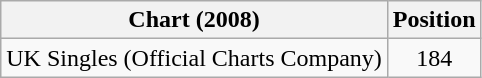<table class="wikitable">
<tr>
<th>Chart (2008)</th>
<th>Position</th>
</tr>
<tr>
<td>UK Singles (Official Charts Company)</td>
<td align="center">184</td>
</tr>
</table>
